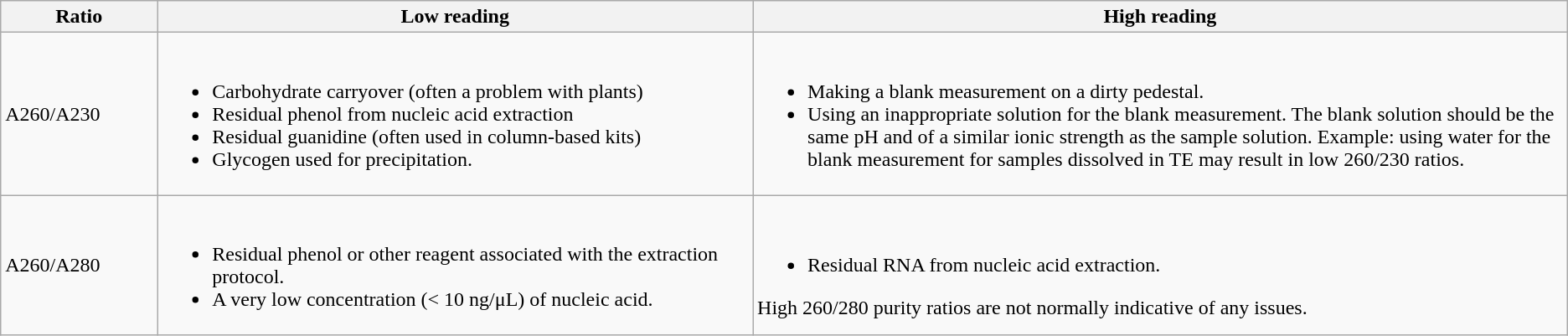<table class="wikitable">
<tr>
<th scope="col" style="width:10%">Ratio</th>
<th scope="col" style="width:38%">Low reading</th>
<th scope="col" style="width:62%">High reading</th>
</tr>
<tr>
<td>A260/A230</td>
<td><br><ul><li>Carbohydrate carryover (often a problem with plants)</li><li>Residual phenol from nucleic acid extraction</li><li>Residual guanidine (often used in column-based kits)</li><li>Glycogen used for precipitation.</li></ul></td>
<td><br><ul><li>Making a blank measurement on a dirty pedestal.</li><li>Using an inappropriate solution for the blank measurement. The blank solution should be the same pH and of a similar ionic strength as the sample solution. Example: using water for the blank measurement for samples dissolved in TE may result in low 260/230 ratios.</li></ul></td>
</tr>
<tr>
<td>A260/A280</td>
<td><br><ul><li>Residual phenol or other reagent associated with the extraction protocol.</li><li>A very low concentration (< 10 ng/μL) of nucleic acid.</li></ul></td>
<td><br><ul><li>Residual RNA from nucleic acid extraction.</li></ul> High 260/280 purity ratios are not normally indicative of any issues.</td>
</tr>
</table>
